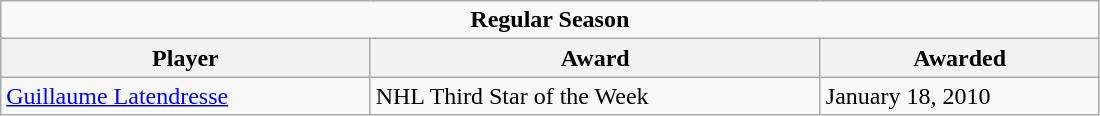<table class="wikitable" width="58%">
<tr>
<td colspan="10" align="center"><strong>Regular Season</strong></td>
</tr>
<tr>
<th>Player</th>
<th>Award</th>
<th>Awarded</th>
</tr>
<tr>
<td><a href='#'>Guillaume Latendresse</a></td>
<td>NHL Third Star of the Week</td>
<td>January 18, 2010</td>
</tr>
</table>
